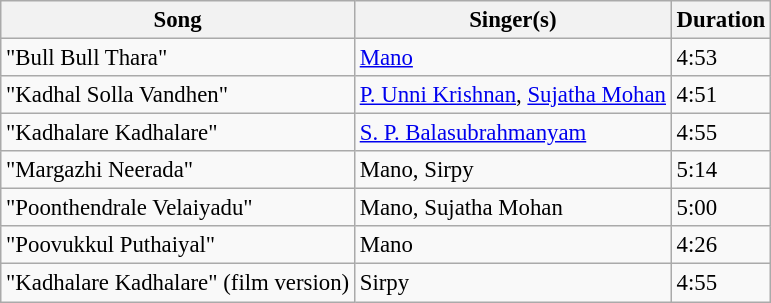<table class="wikitable" style="font-size:95%;">
<tr>
<th>Song</th>
<th>Singer(s)</th>
<th>Duration</th>
</tr>
<tr>
<td>"Bull Bull Thara"</td>
<td><a href='#'>Mano</a></td>
<td>4:53</td>
</tr>
<tr>
<td>"Kadhal Solla Vandhen"</td>
<td><a href='#'>P. Unni Krishnan</a>, <a href='#'>Sujatha Mohan</a></td>
<td>4:51</td>
</tr>
<tr>
<td>"Kadhalare Kadhalare"</td>
<td><a href='#'>S. P. Balasubrahmanyam</a></td>
<td>4:55</td>
</tr>
<tr>
<td>"Margazhi Neerada"</td>
<td>Mano, Sirpy</td>
<td>5:14</td>
</tr>
<tr>
<td>"Poonthendrale Velaiyadu"</td>
<td>Mano, Sujatha Mohan</td>
<td>5:00</td>
</tr>
<tr>
<td>"Poovukkul Puthaiyal"</td>
<td>Mano</td>
<td>4:26</td>
</tr>
<tr>
<td>"Kadhalare Kadhalare" (film version)</td>
<td>Sirpy</td>
<td>4:55</td>
</tr>
</table>
